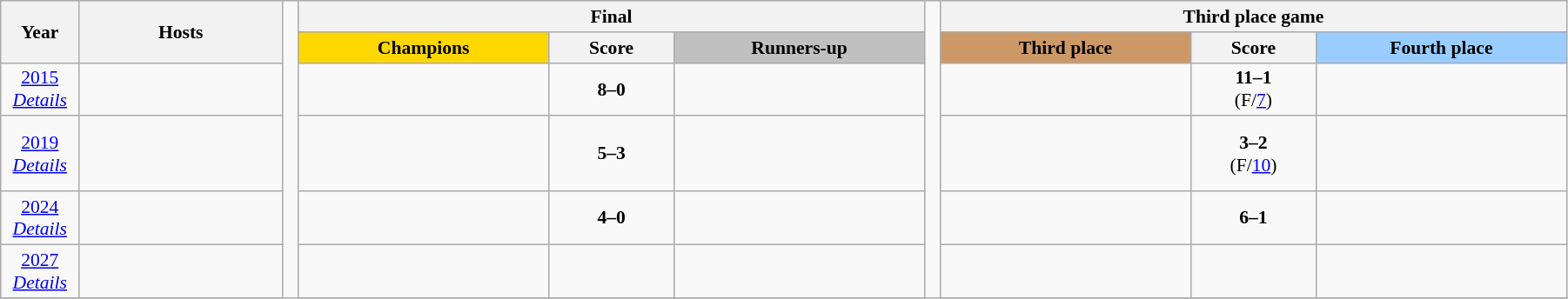<table class="wikitable" style="font-size:90%; text-align: center;" width="95%">
<tr>
<th rowspan="2" style="width:5%;">Year</th>
<th rowspan="2" style="width:13%;">Hosts</th>
<td rowspan="6" style="width:1%; border-top:none; border-bottom:none;"></td>
<th colspan="3">Final</th>
<td rowspan="6" style="width:1%; border-top:none; border-bottom:none;"></td>
<th colspan="3">Third place game</th>
</tr>
<tr>
<th style="width:16%; background:Gold;">Champions</th>
<th width=8%>Score</th>
<th style="width:16%; background:Silver;">Runners-up</th>
<th style="width:16%; background:#c96;">Third place</th>
<th width=8%>Score</th>
<th style="width:16%; background:#9acdff;">Fourth place</th>
</tr>
<tr>
<td><a href='#'>2015</a><br><em><a href='#'>Details</a></em></td>
<td align="left"><br></td>
<td><strong></strong></td>
<td><strong>8–0</strong><br></td>
<td></td>
<td></td>
<td><strong>11–1</strong><br>(F/<a href='#'>7</a>)<br></td>
<td></td>
</tr>
<tr>
<td><a href='#'>2019</a><br><em><a href='#'>Details</a></em></td>
<td align="left"><br><br><br></td>
<td><strong></strong></td>
<td><strong>5–3</strong><br></td>
<td></td>
<td></td>
<td><strong>3–2</strong><br>(F/<a href='#'>10</a>)<br></td>
<td></td>
</tr>
<tr>
<td><a href='#'>2024</a><br><em><a href='#'>Details</a></em></td>
<td align="left"><br><br></td>
<td><strong></strong></td>
<td><strong>4–0</strong><br></td>
<td></td>
<td></td>
<td><strong>6–1</strong><br></td>
<td></td>
</tr>
<tr>
<td><a href='#'>2027</a><br><em><a href='#'>Details</a></em></td>
<td></td>
<td></td>
<td></td>
<td></td>
<td></td>
<td></td>
<td></td>
</tr>
<tr>
</tr>
</table>
